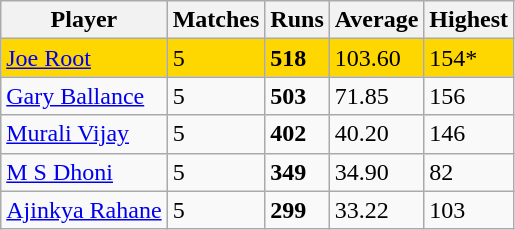<table class="wikitable">
<tr>
<th>Player</th>
<th>Matches</th>
<th>Runs</th>
<th>Average</th>
<th>Highest</th>
</tr>
<tr style="background:gold">
<td> <a href='#'>Joe Root</a></td>
<td>5</td>
<td><strong>518</strong></td>
<td>103.60</td>
<td>154*</td>
</tr>
<tr>
<td> <a href='#'>Gary Ballance</a></td>
<td>5</td>
<td><strong>503</strong></td>
<td>71.85</td>
<td>156</td>
</tr>
<tr>
<td> <a href='#'>Murali Vijay</a></td>
<td>5</td>
<td><strong>402</strong></td>
<td>40.20</td>
<td>146</td>
</tr>
<tr>
<td> <a href='#'>M S Dhoni </a></td>
<td>5</td>
<td><strong>349</strong></td>
<td>34.90</td>
<td>82</td>
</tr>
<tr>
<td> <a href='#'>Ajinkya Rahane</a></td>
<td>5</td>
<td><strong>299</strong></td>
<td>33.22</td>
<td>103</td>
</tr>
</table>
